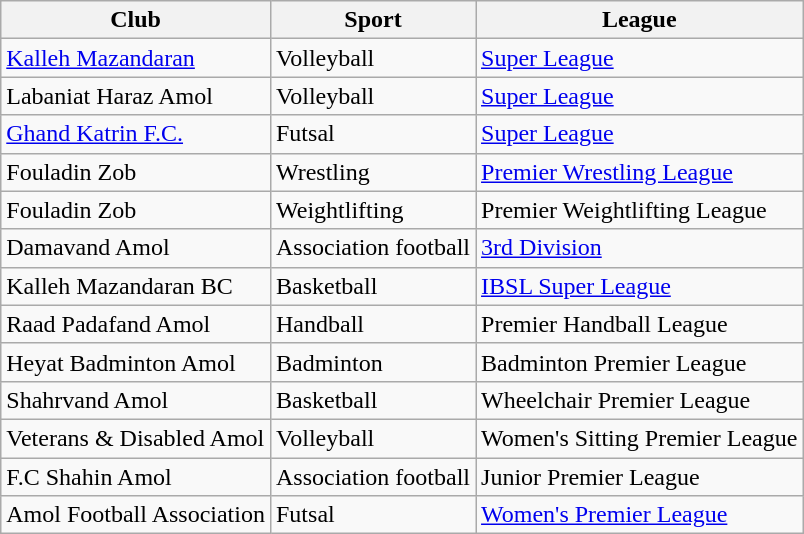<table class="wikitable">
<tr>
<th>Club</th>
<th>Sport</th>
<th>League</th>
</tr>
<tr>
<td><a href='#'>Kalleh Mazandaran</a></td>
<td>Volleyball</td>
<td><a href='#'>Super League</a></td>
</tr>
<tr>
<td>Labaniat Haraz Amol</td>
<td>Volleyball</td>
<td><a href='#'>Super League</a></td>
</tr>
<tr>
<td><a href='#'>Ghand Katrin F.C.</a></td>
<td>Futsal</td>
<td><a href='#'>Super League</a></td>
</tr>
<tr>
<td>Fouladin Zob</td>
<td>Wrestling</td>
<td><a href='#'>Premier Wrestling League</a></td>
</tr>
<tr>
<td>Fouladin Zob</td>
<td>Weightlifting</td>
<td>Premier Weightlifting League</td>
</tr>
<tr>
<td>Damavand Amol</td>
<td>Association football</td>
<td><a href='#'>3rd Division</a></td>
</tr>
<tr>
<td>Kalleh Mazandaran BC</td>
<td>Basketball</td>
<td><a href='#'>IBSL Super League</a></td>
</tr>
<tr>
<td>Raad Padafand Amol</td>
<td>Handball</td>
<td>Premier Handball League</td>
</tr>
<tr>
<td>Heyat Badminton Amol</td>
<td>Badminton</td>
<td>Badminton Premier League</td>
</tr>
<tr>
<td>Shahrvand Amol</td>
<td>Basketball</td>
<td>Wheelchair Premier League</td>
</tr>
<tr>
<td>Veterans & Disabled Amol</td>
<td>Volleyball</td>
<td>Women's Sitting Premier League</td>
</tr>
<tr>
<td>F.C Shahin Amol</td>
<td>Association football</td>
<td>Junior Premier League</td>
</tr>
<tr>
<td>Amol Football Association</td>
<td>Futsal</td>
<td><a href='#'>Women's Premier League</a></td>
</tr>
</table>
